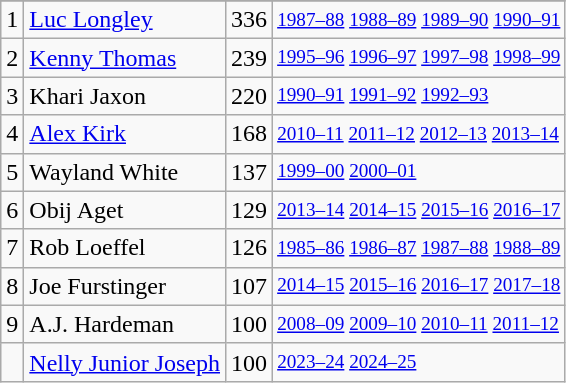<table class="wikitable">
<tr>
</tr>
<tr>
<td>1</td>
<td><a href='#'>Luc Longley</a></td>
<td>336</td>
<td style="font-size:80%;"><a href='#'>1987–88</a> <a href='#'>1988–89</a> <a href='#'>1989–90</a> <a href='#'>1990–91</a></td>
</tr>
<tr>
<td>2</td>
<td><a href='#'>Kenny Thomas</a></td>
<td>239</td>
<td style="font-size:80%;"><a href='#'>1995–96</a> <a href='#'>1996–97</a> <a href='#'>1997–98</a> <a href='#'>1998–99</a></td>
</tr>
<tr>
<td>3</td>
<td>Khari Jaxon</td>
<td>220</td>
<td style="font-size:80%;"><a href='#'>1990–91</a> <a href='#'>1991–92</a> <a href='#'>1992–93</a></td>
</tr>
<tr>
<td>4</td>
<td><a href='#'>Alex Kirk</a></td>
<td>168</td>
<td style="font-size:80%;"><a href='#'>2010–11</a> <a href='#'>2011–12</a> <a href='#'>2012–13</a> <a href='#'>2013–14</a></td>
</tr>
<tr>
<td>5</td>
<td>Wayland White</td>
<td>137</td>
<td style="font-size:80%;"><a href='#'>1999–00</a> <a href='#'>2000–01</a></td>
</tr>
<tr>
<td>6</td>
<td>Obij Aget</td>
<td>129</td>
<td style="font-size:80%;"><a href='#'>2013–14</a> <a href='#'>2014–15</a> <a href='#'>2015–16</a> <a href='#'>2016–17</a></td>
</tr>
<tr>
<td>7</td>
<td>Rob Loeffel</td>
<td>126</td>
<td style="font-size:80%;"><a href='#'>1985–86</a> <a href='#'>1986–87</a> <a href='#'>1987–88</a> <a href='#'>1988–89</a></td>
</tr>
<tr>
<td>8</td>
<td>Joe Furstinger</td>
<td>107</td>
<td style="font-size:80%;"><a href='#'>2014–15</a> <a href='#'>2015–16</a> <a href='#'>2016–17</a> <a href='#'>2017–18</a></td>
</tr>
<tr>
<td>9</td>
<td>A.J. Hardeman</td>
<td>100</td>
<td style="font-size:80%;"><a href='#'>2008–09</a> <a href='#'>2009–10</a> <a href='#'>2010–11</a> <a href='#'>2011–12</a></td>
</tr>
<tr>
<td></td>
<td><a href='#'>Nelly Junior Joseph</a></td>
<td>100</td>
<td style="font-size:80%;"><a href='#'>2023–24</a> <a href='#'>2024–25</a></td>
</tr>
</table>
